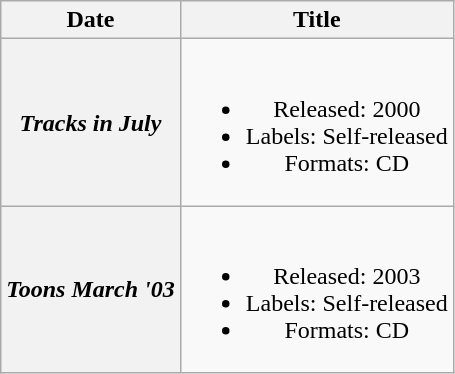<table class="wikitable plainrowheaders" style="text-align:center;">
<tr>
<th scope="col" rowspan="1">Date</th>
<th scope="col" rowspan="1">Title</th>
</tr>
<tr>
<th scope="row"><em>Tracks in July</em></th>
<td><br><ul><li>Released: 2000</li><li>Labels: Self-released</li><li>Formats: CD</li></ul></td>
</tr>
<tr>
<th scope="row"><em>Toons March '03</em></th>
<td><br><ul><li>Released: 2003</li><li>Labels: Self-released</li><li>Formats: CD</li></ul></td>
</tr>
</table>
